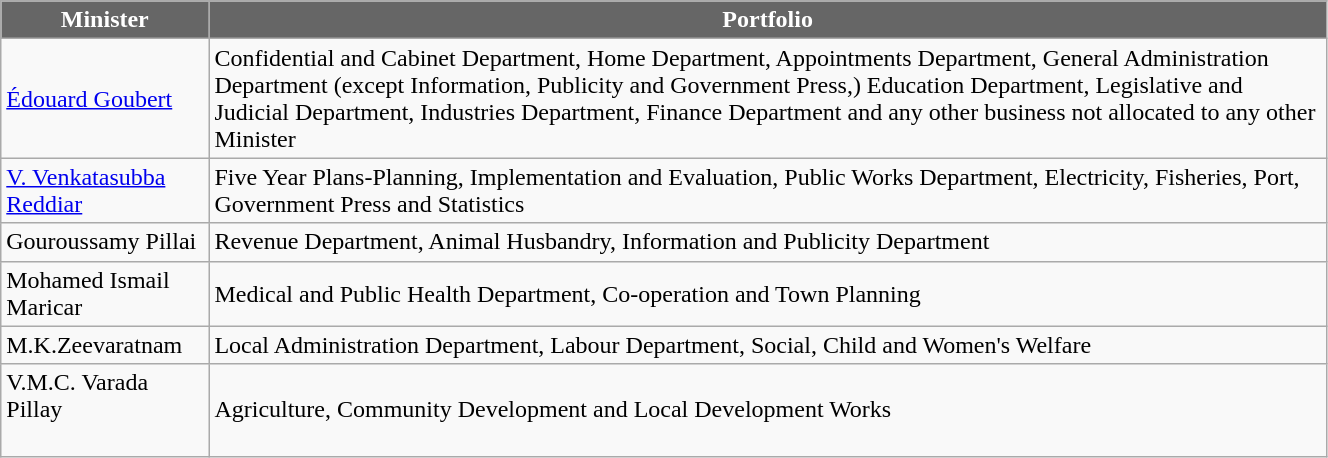<table class="wikitable" width="70%" style="font-size: x-big; font-family: verdana">
<tr>
<th style="background-color:#666666; color:white">Minister</th>
<th style="background-color:#666666; color:white">Portfolio</th>
</tr>
<tr -->
<td><a href='#'>Édouard Goubert</a><br></td>
<td>Confidential and Cabinet Department, Home Department, Appointments Department, General Administration Department (except Information, Publicity and Government Press,) Education Department, Legislative and Judicial Department, Industries Department, Finance Department and any other business not allocated to any other Minister</td>
</tr>
<tr -->
<td><a href='#'>V. Venkatasubba Reddiar</a><br></td>
<td>Five Year Plans-Planning, Implementation and Evaluation, Public Works Department, Electricity, Fisheries, Port, Government Press and Statistics</td>
</tr>
<tr -->
<td>Gouroussamy Pillai<br></td>
<td>Revenue Department, Animal Husbandry, Information and Publicity Department</td>
</tr>
<tr -->
<td>Mohamed Ismail Maricar<br></td>
<td>Medical and Public Health Department, Co-operation and Town Planning</td>
</tr>
<tr -->
<td>M.K.Zeevaratnam</td>
<td>Local Administration Department, Labour Department, Social, Child and Women's Welfare</td>
</tr>
<tr -->
<td>V.M.C. Varada Pillay<br><br></td>
<td>Agriculture, Community Development and Local Development Works</td>
</tr>
</table>
